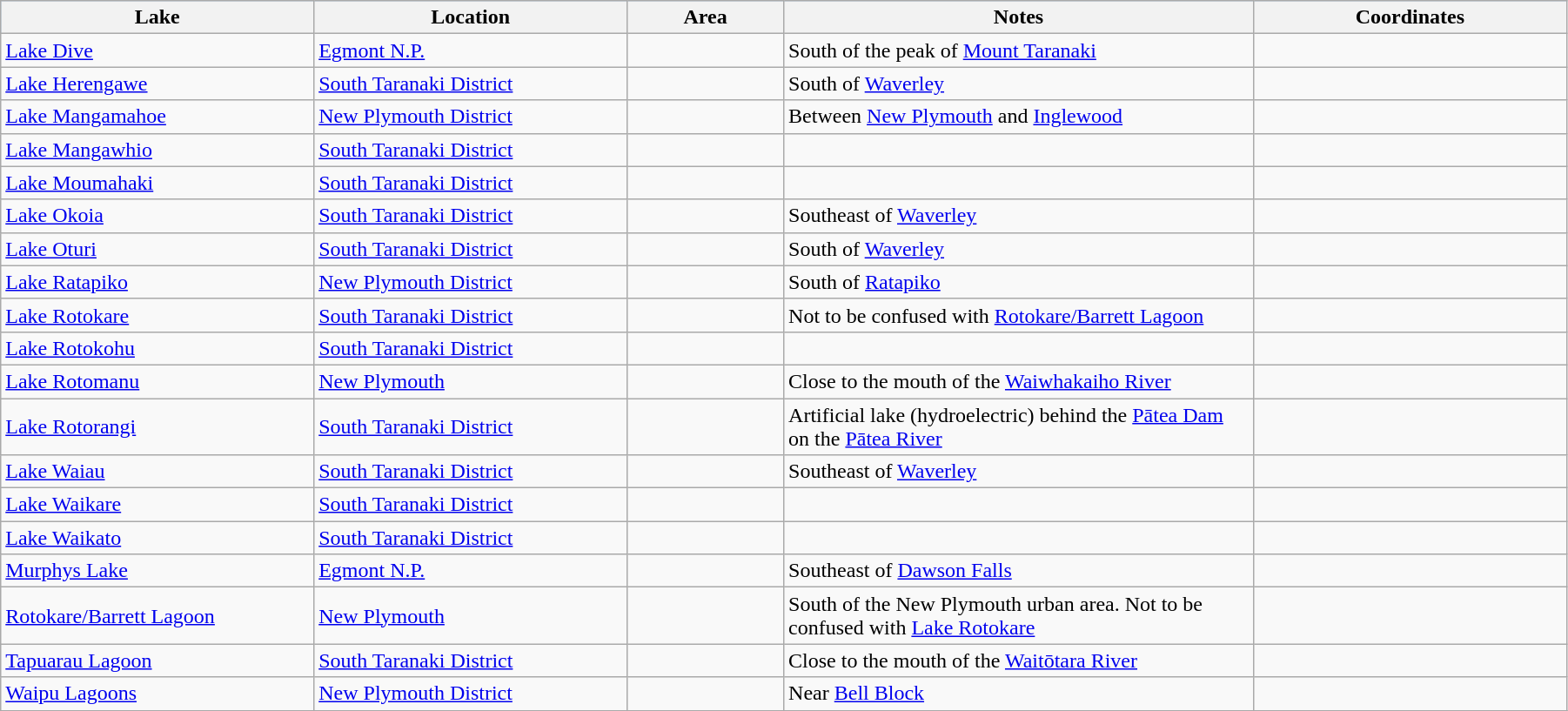<table class="wikitable sortable" width=95%>
<tr bgcolor=#99CCFF>
<th width=20%>Lake</th>
<th width=20%>Location</th>
<th width=10%;data-sort-type="number">Area</th>
<th width=30%>Notes</th>
<th width=20%>Coordinates</th>
</tr>
<tr>
<td><a href='#'>Lake Dive</a></td>
<td><a href='#'>Egmont N.P.</a></td>
<td></td>
<td>South of the peak of <a href='#'>Mount Taranaki</a></td>
<td></td>
</tr>
<tr>
<td><a href='#'>Lake Herengawe</a></td>
<td><a href='#'>South Taranaki District</a></td>
<td></td>
<td>South of <a href='#'>Waverley</a></td>
<td></td>
</tr>
<tr>
<td><a href='#'>Lake Mangamahoe</a></td>
<td><a href='#'>New Plymouth District</a></td>
<td></td>
<td>Between <a href='#'>New Plymouth</a> and <a href='#'>Inglewood</a></td>
<td></td>
</tr>
<tr>
<td><a href='#'>Lake Mangawhio</a></td>
<td><a href='#'>South Taranaki District</a></td>
<td></td>
<td></td>
<td></td>
</tr>
<tr>
<td><a href='#'>Lake Moumahaki</a></td>
<td><a href='#'>South Taranaki District</a></td>
<td></td>
<td></td>
<td></td>
</tr>
<tr>
<td><a href='#'>Lake Okoia</a></td>
<td><a href='#'>South Taranaki District</a></td>
<td></td>
<td>Southeast of <a href='#'>Waverley</a></td>
<td></td>
</tr>
<tr>
<td><a href='#'>Lake Oturi</a></td>
<td><a href='#'>South Taranaki District</a></td>
<td></td>
<td>South of <a href='#'>Waverley</a></td>
<td></td>
</tr>
<tr>
<td><a href='#'>Lake Ratapiko</a></td>
<td><a href='#'>New Plymouth District</a></td>
<td></td>
<td>South of <a href='#'>Ratapiko</a></td>
<td></td>
</tr>
<tr>
<td><a href='#'>Lake Rotokare</a></td>
<td><a href='#'>South Taranaki District</a></td>
<td></td>
<td>Not to be confused with <a href='#'>Rotokare/Barrett Lagoon</a></td>
<td></td>
</tr>
<tr>
<td><a href='#'>Lake Rotokohu</a></td>
<td><a href='#'>South Taranaki District</a></td>
<td></td>
<td></td>
<td></td>
</tr>
<tr>
<td><a href='#'>Lake Rotomanu</a></td>
<td><a href='#'>New Plymouth</a></td>
<td></td>
<td>Close to the mouth of the <a href='#'>Waiwhakaiho River</a></td>
<td></td>
</tr>
<tr>
<td><a href='#'>Lake Rotorangi</a></td>
<td><a href='#'>South Taranaki District</a></td>
<td></td>
<td>Artificial lake (hydroelectric) behind the <a href='#'>Pātea Dam</a> on the <a href='#'>Pātea River</a></td>
<td></td>
</tr>
<tr>
<td><a href='#'>Lake Waiau</a></td>
<td><a href='#'>South Taranaki District</a></td>
<td></td>
<td>Southeast of <a href='#'>Waverley</a></td>
<td></td>
</tr>
<tr>
<td><a href='#'>Lake Waikare</a></td>
<td><a href='#'>South Taranaki District</a></td>
<td></td>
<td></td>
<td></td>
</tr>
<tr>
<td><a href='#'>Lake Waikato</a></td>
<td><a href='#'>South Taranaki District</a></td>
<td></td>
<td></td>
<td></td>
</tr>
<tr>
<td><a href='#'>Murphys Lake</a></td>
<td><a href='#'>Egmont N.P.</a></td>
<td></td>
<td>Southeast of <a href='#'>Dawson Falls</a></td>
<td></td>
</tr>
<tr>
<td><a href='#'>Rotokare/Barrett Lagoon</a></td>
<td><a href='#'>New Plymouth</a></td>
<td></td>
<td>South of the New Plymouth urban area. Not to be confused with <a href='#'>Lake Rotokare</a></td>
<td></td>
</tr>
<tr>
<td><a href='#'>Tapuarau Lagoon</a></td>
<td><a href='#'>South Taranaki District</a></td>
<td></td>
<td>Close to the mouth of the <a href='#'>Waitōtara River</a></td>
<td></td>
</tr>
<tr>
<td><a href='#'>Waipu Lagoons</a></td>
<td><a href='#'>New Plymouth District</a></td>
<td></td>
<td>Near <a href='#'>Bell Block</a></td>
<td></td>
</tr>
<tr>
</tr>
</table>
